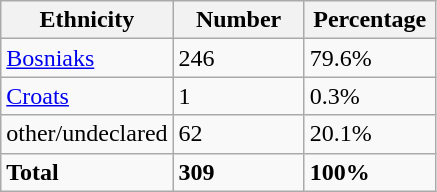<table class="wikitable">
<tr>
<th width="100px">Ethnicity</th>
<th width="80px">Number</th>
<th width="80px">Percentage</th>
</tr>
<tr>
<td><a href='#'>Bosniaks</a></td>
<td>246</td>
<td>79.6%</td>
</tr>
<tr>
<td><a href='#'>Croats</a></td>
<td>1</td>
<td>0.3%</td>
</tr>
<tr>
<td>other/undeclared</td>
<td>62</td>
<td>20.1%</td>
</tr>
<tr>
<td><strong>Total</strong></td>
<td><strong>309</strong></td>
<td><strong>100%</strong></td>
</tr>
</table>
